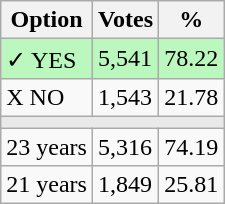<table class="wikitable">
<tr>
<th>Option</th>
<th>Votes</th>
<th>%</th>
</tr>
<tr>
<td style=background:#bbf8be>✓ YES</td>
<td style=background:#bbf8be>5,541</td>
<td style=background:#bbf8be>78.22</td>
</tr>
<tr>
<td>X NO</td>
<td>1,543</td>
<td>21.78</td>
</tr>
<tr>
<td colspan="3" bgcolor="#E9E9E9"></td>
</tr>
<tr>
<td>23 years</td>
<td>5,316</td>
<td>74.19</td>
</tr>
<tr>
<td>21 years</td>
<td>1,849</td>
<td>25.81</td>
</tr>
</table>
